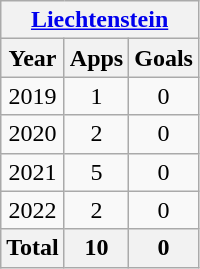<table class="wikitable" style="text-align:center">
<tr>
<th colspan=4><a href='#'>Liechtenstein</a></th>
</tr>
<tr>
<th>Year</th>
<th>Apps</th>
<th>Goals</th>
</tr>
<tr>
<td>2019</td>
<td>1</td>
<td>0</td>
</tr>
<tr>
<td>2020</td>
<td>2</td>
<td>0</td>
</tr>
<tr>
<td>2021</td>
<td>5</td>
<td>0</td>
</tr>
<tr>
<td>2022</td>
<td>2</td>
<td>0</td>
</tr>
<tr>
<th>Total</th>
<th>10</th>
<th>0</th>
</tr>
</table>
